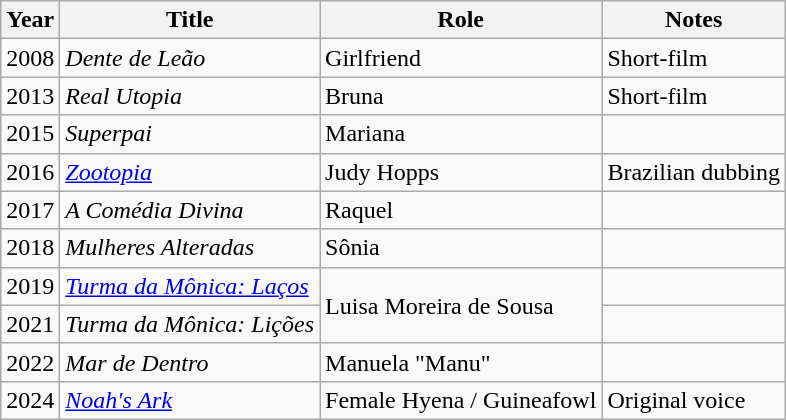<table class="wikitable">
<tr>
<th>Year</th>
<th>Title</th>
<th>Role</th>
<th>Notes</th>
</tr>
<tr>
<td>2008</td>
<td><em>Dente de Leão</em></td>
<td>Girlfriend</td>
<td>Short-film</td>
</tr>
<tr>
<td>2013</td>
<td><em>Real Utopia</em></td>
<td>Bruna</td>
<td>Short-film</td>
</tr>
<tr>
<td>2015</td>
<td><em>Superpai</em></td>
<td>Mariana</td>
<td></td>
</tr>
<tr>
<td>2016</td>
<td><em><a href='#'>Zootopia</a></em></td>
<td>Judy Hopps</td>
<td>Brazilian dubbing</td>
</tr>
<tr>
<td>2017</td>
<td><em>A Comédia Divina</em></td>
<td>Raquel</td>
<td></td>
</tr>
<tr>
<td>2018</td>
<td><em>Mulheres Alteradas</em></td>
<td>Sônia</td>
<td></td>
</tr>
<tr>
<td>2019</td>
<td><em><a href='#'>Turma da Mônica: Laços</a></em></td>
<td rowspan="2">Luisa Moreira de Sousa</td>
<td></td>
</tr>
<tr>
<td>2021</td>
<td><em>Turma da Mônica: Lições</em></td>
<td></td>
</tr>
<tr>
<td>2022</td>
<td><em>Mar de Dentro</em></td>
<td>Manuela "Manu"</td>
<td></td>
</tr>
<tr>
<td>2024</td>
<td><em><a href='#'>Noah's Ark</a></em></td>
<td>Female Hyena / Guineafowl</td>
<td>Original voice</td>
</tr>
</table>
